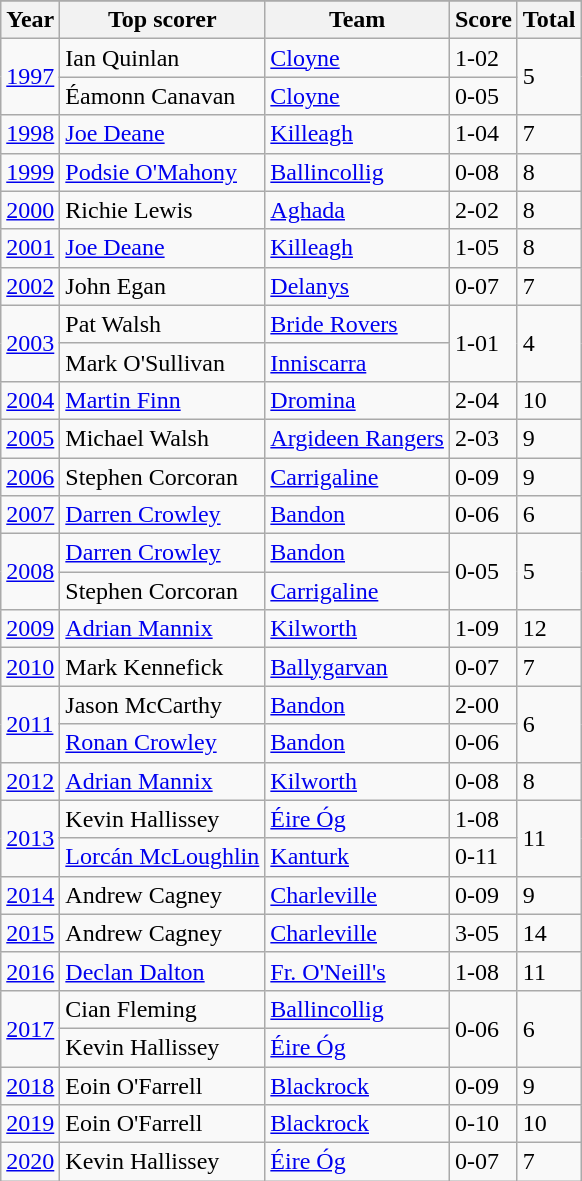<table class="wikitable sortable">
<tr>
</tr>
<tr>
<th>Year</th>
<th>Top scorer</th>
<th>Team</th>
<th>Score</th>
<th>Total</th>
</tr>
<tr>
<td rowspan="2"><a href='#'>1997</a></td>
<td style="text-align:left;">Ian Quinlan</td>
<td style="text-align:left;"><a href='#'>Cloyne</a></td>
<td>1-02</td>
<td rowspan="2">5</td>
</tr>
<tr>
<td style="text-align:left;">Éamonn Canavan</td>
<td style="text-align:left;"><a href='#'>Cloyne</a></td>
<td>0-05</td>
</tr>
<tr>
<td><a href='#'>1998</a></td>
<td style="text-align:left;"><a href='#'>Joe Deane</a></td>
<td style="text-align:left;"><a href='#'>Killeagh</a></td>
<td>1-04</td>
<td>7</td>
</tr>
<tr>
<td><a href='#'>1999</a></td>
<td style="text-align:left;"><a href='#'>Podsie O'Mahony</a></td>
<td style="text-align:left;"><a href='#'>Ballincollig</a></td>
<td>0-08</td>
<td>8</td>
</tr>
<tr>
<td><a href='#'>2000</a></td>
<td style="text-align:left;">Richie Lewis</td>
<td style="text-align:left;"><a href='#'>Aghada</a></td>
<td>2-02</td>
<td>8</td>
</tr>
<tr>
<td><a href='#'>2001</a></td>
<td style="text-align:left;"><a href='#'>Joe Deane</a></td>
<td style="text-align:left;"><a href='#'>Killeagh</a></td>
<td>1-05</td>
<td>8</td>
</tr>
<tr>
<td><a href='#'>2002</a></td>
<td style="text-align:left;">John Egan</td>
<td style="text-align:left;"><a href='#'>Delanys</a></td>
<td>0-07</td>
<td>7</td>
</tr>
<tr>
<td rowspan="2"><a href='#'>2003</a></td>
<td style="text-align:left;">Pat Walsh</td>
<td style="text-align:left;"><a href='#'>Bride Rovers</a></td>
<td rowspan="2">1-01</td>
<td rowspan="2">4</td>
</tr>
<tr>
<td style="text-align:left;">Mark O'Sullivan</td>
<td style="text-align:left;"><a href='#'>Inniscarra</a></td>
</tr>
<tr>
<td><a href='#'>2004</a></td>
<td style="text-align:left;"><a href='#'>Martin Finn</a></td>
<td style="text-align:left;"><a href='#'>Dromina</a></td>
<td>2-04</td>
<td>10</td>
</tr>
<tr>
<td><a href='#'>2005</a></td>
<td style="text-align:left;">Michael Walsh</td>
<td style="text-align:left;"><a href='#'>Argideen Rangers</a></td>
<td>2-03</td>
<td>9</td>
</tr>
<tr>
<td><a href='#'>2006</a></td>
<td style="text-align:left;">Stephen Corcoran</td>
<td style="text-align:left;"><a href='#'>Carrigaline</a></td>
<td>0-09</td>
<td>9</td>
</tr>
<tr>
<td><a href='#'>2007</a></td>
<td style="text-align:left;"><a href='#'>Darren Crowley</a></td>
<td style="text-align:left;"><a href='#'>Bandon</a></td>
<td>0-06</td>
<td>6</td>
</tr>
<tr>
<td rowspan="2"><a href='#'>2008</a></td>
<td style="text-align:left;"><a href='#'>Darren Crowley</a></td>
<td style="text-align:left;"><a href='#'>Bandon</a></td>
<td rowspan="2">0-05</td>
<td rowspan="2">5</td>
</tr>
<tr>
<td style="text-align:left;">Stephen Corcoran</td>
<td style="text-align:left;"><a href='#'>Carrigaline</a></td>
</tr>
<tr>
<td><a href='#'>2009</a></td>
<td style="text-align:left;"><a href='#'>Adrian Mannix</a></td>
<td style="text-align:left;"><a href='#'>Kilworth</a></td>
<td>1-09</td>
<td>12</td>
</tr>
<tr>
<td><a href='#'>2010</a></td>
<td style="text-align:left;">Mark Kennefick</td>
<td style="text-align:left;"><a href='#'>Ballygarvan</a></td>
<td>0-07</td>
<td>7</td>
</tr>
<tr>
<td rowspan="2"><a href='#'>2011</a></td>
<td style="text-align:left;">Jason McCarthy</td>
<td style="text-align:left;"><a href='#'>Bandon</a></td>
<td>2-00</td>
<td rowspan="2">6</td>
</tr>
<tr>
<td style="text-align:left;"><a href='#'>Ronan Crowley</a></td>
<td style="text-align:left;"><a href='#'>Bandon</a></td>
<td>0-06</td>
</tr>
<tr>
<td><a href='#'>2012</a></td>
<td style="text-align:left;"><a href='#'>Adrian Mannix</a></td>
<td style="text-align:left;"><a href='#'>Kilworth</a></td>
<td>0-08</td>
<td>8</td>
</tr>
<tr>
<td rowspan="2"><a href='#'>2013</a></td>
<td style="text-align:left;">Kevin Hallissey</td>
<td style="text-align:left;"><a href='#'>Éire Óg</a></td>
<td>1-08</td>
<td rowspan="2">11</td>
</tr>
<tr>
<td style="text-align:left;"><a href='#'>Lorcán McLoughlin</a></td>
<td style="text-align:left;"><a href='#'>Kanturk</a></td>
<td>0-11</td>
</tr>
<tr>
<td><a href='#'>2014</a></td>
<td style="text-align:left;">Andrew Cagney</td>
<td style="text-align:left;"><a href='#'>Charleville</a></td>
<td>0-09</td>
<td>9</td>
</tr>
<tr>
<td><a href='#'>2015</a></td>
<td style="text-align:left;">Andrew Cagney</td>
<td style="text-align:left;"><a href='#'>Charleville</a></td>
<td>3-05</td>
<td>14</td>
</tr>
<tr>
<td><a href='#'>2016</a></td>
<td style="text-align:left;"><a href='#'>Declan Dalton</a></td>
<td style="text-align:left;"><a href='#'>Fr. O'Neill's</a></td>
<td>1-08</td>
<td>11</td>
</tr>
<tr>
<td rowspan="2"><a href='#'>2017</a></td>
<td style="text-align:left;">Cian Fleming</td>
<td style="text-align:left;"><a href='#'>Ballincollig</a></td>
<td rowspan="2">0-06</td>
<td rowspan="2">6</td>
</tr>
<tr>
<td style="text-align:left;">Kevin Hallissey</td>
<td style="text-align:left;"><a href='#'>Éire Óg</a></td>
</tr>
<tr>
<td><a href='#'>2018</a></td>
<td style="text-align:left;">Eoin O'Farrell</td>
<td style="text-align:left;"><a href='#'>Blackrock</a></td>
<td>0-09</td>
<td>9</td>
</tr>
<tr>
<td><a href='#'>2019</a></td>
<td style="text-align:left;">Eoin O'Farrell</td>
<td style="text-align:left;"><a href='#'>Blackrock</a></td>
<td>0-10</td>
<td>10</td>
</tr>
<tr>
<td><a href='#'>2020</a></td>
<td style="text-align:left;">Kevin Hallissey</td>
<td style="text-align:left;"><a href='#'>Éire Óg</a></td>
<td>0-07</td>
<td>7</td>
</tr>
</table>
